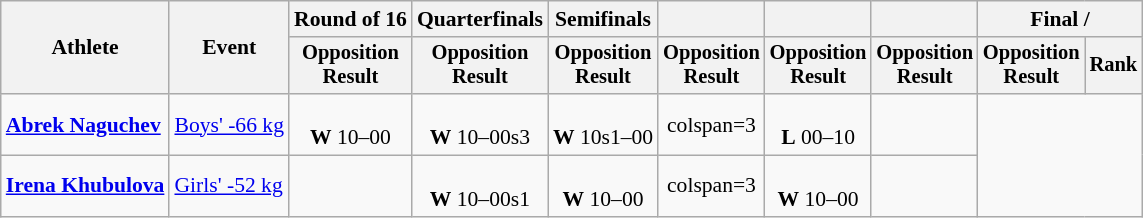<table class="wikitable" style="text-align:center;font-size:90%">
<tr>
<th rowspan=2>Athlete</th>
<th rowspan=2>Event</th>
<th>Round of 16</th>
<th>Quarterfinals</th>
<th>Semifinals</th>
<th></th>
<th></th>
<th></th>
<th colspan=2>Final / </th>
</tr>
<tr style="font-size:95%">
<th>Opposition<br>Result</th>
<th>Opposition<br>Result</th>
<th>Opposition<br>Result</th>
<th>Opposition<br>Result</th>
<th>Opposition<br>Result</th>
<th>Opposition<br>Result</th>
<th>Opposition<br>Result</th>
<th>Rank</th>
</tr>
<tr>
<td align=left><strong><a href='#'>Abrek Naguchev</a></strong></td>
<td align=left><a href='#'>Boys' -66 kg</a></td>
<td><br><strong>W</strong>  10–00</td>
<td><br><strong>W</strong>  10–00s3</td>
<td><br><strong>W</strong>  10s1–00</td>
<td>colspan=3 </td>
<td><br><strong>L</strong>  00–10</td>
<td></td>
</tr>
<tr>
<td align=left><strong><a href='#'>Irena Khubulova</a></strong></td>
<td align=left><a href='#'>Girls' -52 kg</a></td>
<td></td>
<td><br><strong>W</strong>  10–00s1</td>
<td><br><strong>W</strong>  10–00</td>
<td>colspan=3 </td>
<td><br><strong>W</strong>  10–00</td>
<td></td>
</tr>
</table>
